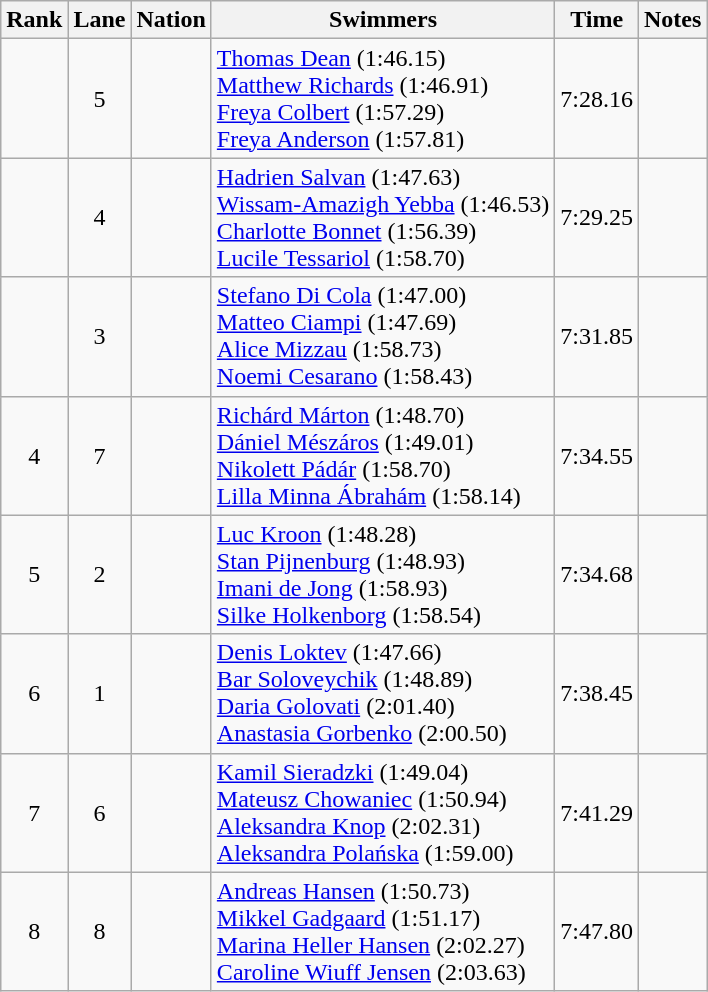<table class="wikitable sortable" style="text-align:center">
<tr>
<th>Rank</th>
<th>Lane</th>
<th>Nation</th>
<th>Swimmers</th>
<th>Time</th>
<th>Notes</th>
</tr>
<tr>
<td></td>
<td>5</td>
<td align=left></td>
<td align=left><a href='#'>Thomas Dean</a> (1:46.15)<br><a href='#'>Matthew Richards</a> (1:46.91)<br><a href='#'>Freya Colbert</a> (1:57.29)<br><a href='#'>Freya Anderson</a> (1:57.81)</td>
<td>7:28.16</td>
<td></td>
</tr>
<tr>
<td></td>
<td>4</td>
<td align=left></td>
<td align=left><a href='#'>Hadrien Salvan</a> (1:47.63)<br><a href='#'>Wissam-Amazigh Yebba</a> (1:46.53)<br><a href='#'>Charlotte Bonnet</a> (1:56.39)<br><a href='#'>Lucile Tessariol</a> (1:58.70)</td>
<td>7:29.25</td>
<td></td>
</tr>
<tr>
<td></td>
<td>3</td>
<td align=left></td>
<td align=left><a href='#'>Stefano Di Cola</a> (1:47.00)<br><a href='#'>Matteo Ciampi</a> (1:47.69)<br><a href='#'>Alice Mizzau</a> (1:58.73)<br><a href='#'>Noemi Cesarano</a> (1:58.43)</td>
<td>7:31.85</td>
<td></td>
</tr>
<tr>
<td>4</td>
<td>7</td>
<td align=left></td>
<td align=left><a href='#'>Richárd Márton</a> (1:48.70)<br><a href='#'>Dániel Mészáros</a> (1:49.01)<br><a href='#'>Nikolett Pádár</a> (1:58.70)<br><a href='#'>Lilla Minna Ábrahám</a> (1:58.14)</td>
<td>7:34.55</td>
<td></td>
</tr>
<tr>
<td>5</td>
<td>2</td>
<td align=left></td>
<td align=left><a href='#'>Luc Kroon</a> (1:48.28)<br><a href='#'>Stan Pijnenburg</a> (1:48.93)<br><a href='#'>Imani de Jong</a> (1:58.93)<br><a href='#'>Silke Holkenborg</a> (1:58.54)</td>
<td>7:34.68</td>
<td></td>
</tr>
<tr>
<td>6</td>
<td>1</td>
<td align=left></td>
<td align=left><a href='#'>Denis Loktev</a> (1:47.66)<br><a href='#'>Bar Soloveychik</a> (1:48.89)<br><a href='#'>Daria Golovati</a> (2:01.40)<br><a href='#'>Anastasia Gorbenko</a> (2:00.50)</td>
<td>7:38.45</td>
<td></td>
</tr>
<tr>
<td>7</td>
<td>6</td>
<td align=left></td>
<td align=left><a href='#'>Kamil Sieradzki</a> (1:49.04)<br><a href='#'>Mateusz Chowaniec</a> (1:50.94)<br><a href='#'>Aleksandra Knop</a> (2:02.31)<br><a href='#'>Aleksandra Polańska</a> (1:59.00)</td>
<td>7:41.29</td>
<td></td>
</tr>
<tr>
<td>8</td>
<td>8</td>
<td align=left></td>
<td align=left><a href='#'>Andreas Hansen</a> (1:50.73)<br><a href='#'>Mikkel Gadgaard</a> (1:51.17)<br><a href='#'>Marina Heller Hansen</a> (2:02.27)<br><a href='#'>Caroline Wiuff Jensen</a> (2:03.63)</td>
<td>7:47.80</td>
<td></td>
</tr>
</table>
